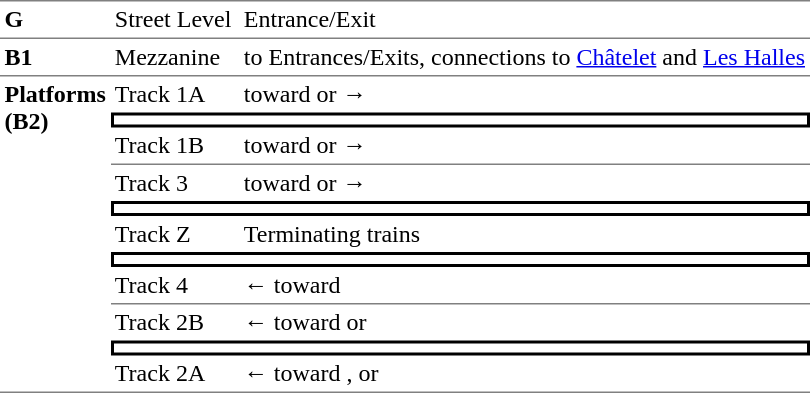<table border=0 cellspacing=0 cellpadding=3>
<tr>
<td style="border-top:solid 1px gray" width=50 valign=top><strong>G</strong></td>
<td style="border-top:solid 1px gray" width=80 valign=top>Street Level</td>
<td style="border-top:solid 1px gray" valign=top>Entrance/Exit</td>
</tr>
<tr>
<td style="border-top:solid 1px gray; border-bottom:solid 1px gray" width=50 valign=top><strong>B1</strong></td>
<td style="border-top:solid 1px gray; border-bottom:solid 1px gray" width=80 valign=top>Mezzanine</td>
<td style="border-top:solid 1px gray; border-bottom:solid 1px gray" valign=top>to Entrances/Exits, connections to <a href='#'>Châtelet</a>       and <a href='#'>Les Halles</a> </td>
</tr>
<tr>
<td style="border-bottom:solid 1px gray" width=50 rowspan=11 valign=top><strong>Platforms (B2)</strong></td>
<td>Track 1A</td>
<td>   toward  or   →</td>
</tr>
<tr>
<td style="border-top:solid 2px black;border-right:solid 2px black;border-left:solid 2px black;border-bottom:solid 2px black;text-align:center" colspan=2></td>
</tr>
<tr>
<td style="border-bottom:solid 1px gray">Track 1B</td>
<td style="border-bottom:solid 1px gray">   toward  or   →</td>
</tr>
<tr>
<td>Track 3</td>
<td>   toward  or   →</td>
</tr>
<tr>
<td style="border-top:solid 2px black;border-right:solid 2px black;border-left:solid 2px black;border-bottom:solid 2px black;text-align:center" colspan=2></td>
</tr>
<tr>
<td>Track Z</td>
<td>   Terminating trains</td>
</tr>
<tr>
<td style="border-top:solid 2px black;border-right:solid 2px black;border-left:solid 2px black;border-bottom:solid 2px black;text-align:center" colspan=2></td>
</tr>
<tr>
<td style="border-bottom:solid 1px gray">Track 4</td>
<td style="border-bottom:solid 1px gray">←   toward  </td>
</tr>
<tr>
<td>Track 2B</td>
<td>←   toward  or  </td>
</tr>
<tr>
<td style="border-top:solid 2px black;border-right:solid 2px black;border-left:solid 2px black;border-bottom:solid 2px black;text-align:center" colspan=2></td>
</tr>
<tr>
<td style="border-bottom:solid 1px gray">Track 2A</td>
<td style="border-bottom:solid 1px gray">←   toward ,  or  </td>
</tr>
<tr>
</tr>
</table>
